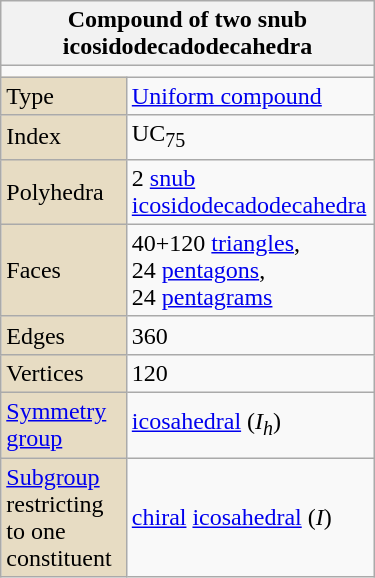<table class="wikitable" style="float:right; margin-left:8px; width:250px">
<tr>
<th bgcolor=#e7dcc3 colspan=2>Compound of two snub icosidodecadodecahedra</th>
</tr>
<tr>
<td align=center colspan=2></td>
</tr>
<tr>
<td bgcolor=#e7dcc3>Type</td>
<td><a href='#'>Uniform compound</a></td>
</tr>
<tr>
<td bgcolor=#e7dcc3>Index</td>
<td>UC<sub>75</sub></td>
</tr>
<tr>
<td bgcolor=#e7dcc3>Polyhedra</td>
<td>2 <a href='#'>snub icosidodecadodecahedra</a></td>
</tr>
<tr>
<td bgcolor=#e7dcc3>Faces</td>
<td>40+120 <a href='#'>triangles</a>,<br>24 <a href='#'>pentagons</a>,<br>24 <a href='#'>pentagrams</a></td>
</tr>
<tr>
<td bgcolor=#e7dcc3>Edges</td>
<td>360</td>
</tr>
<tr>
<td bgcolor=#e7dcc3>Vertices</td>
<td>120</td>
</tr>
<tr>
<td bgcolor=#e7dcc3><a href='#'>Symmetry group</a></td>
<td><a href='#'>icosahedral</a> (<em>I<sub>h</sub></em>)</td>
</tr>
<tr>
<td bgcolor=#e7dcc3><a href='#'>Subgroup</a> restricting to one constituent</td>
<td><a href='#'>chiral</a> <a href='#'>icosahedral</a> (<em>I</em>)</td>
</tr>
</table>
